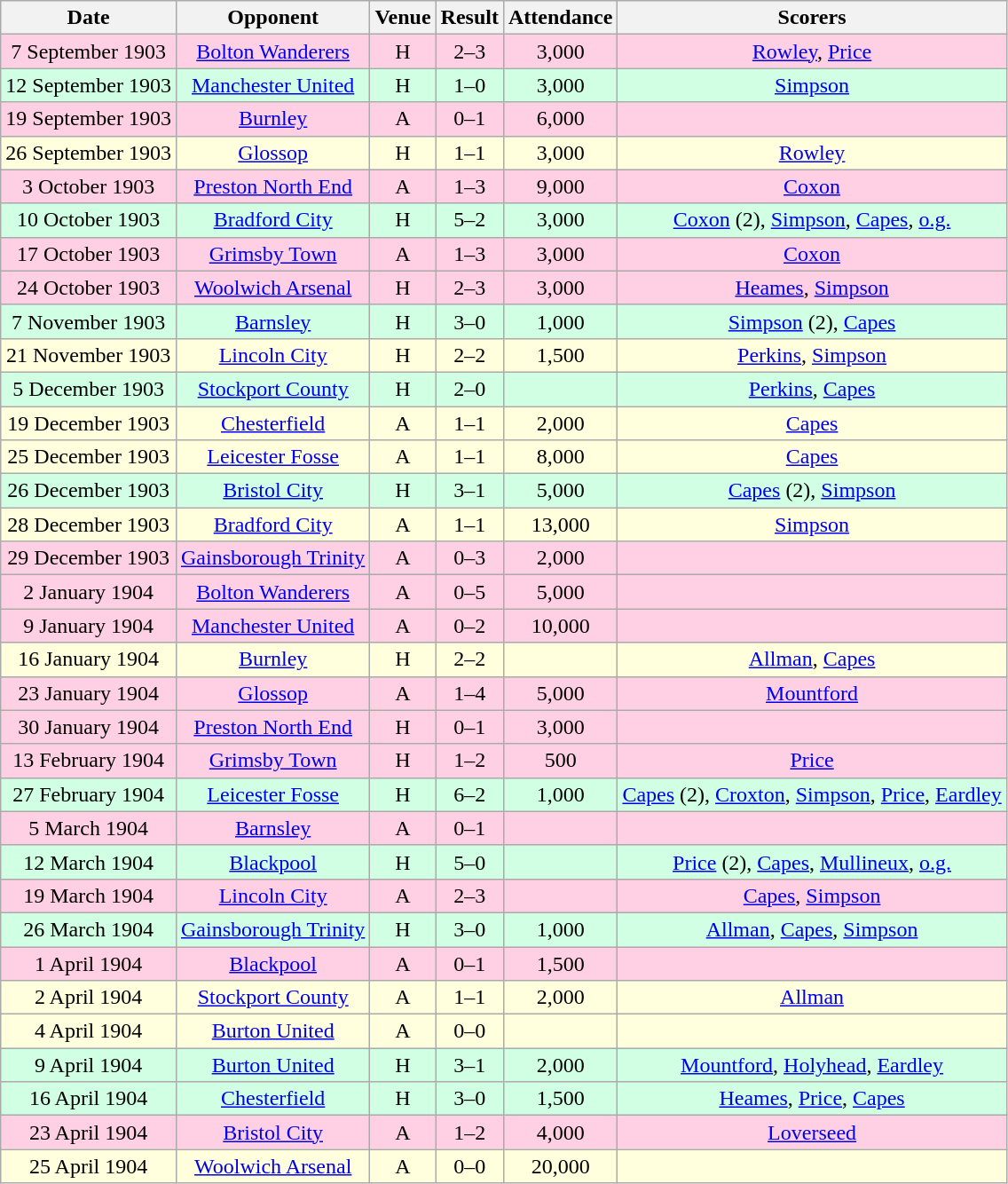<table class="wikitable sortable" style="font-size:100%; text-align:center">
<tr>
<th>Date</th>
<th>Opponent</th>
<th>Venue</th>
<th>Result</th>
<th>Attendance</th>
<th>Scorers</th>
</tr>
<tr style="background-color: #ffd0e3;">
<td>7 September 1903</td>
<td><a href='#'>Bolton Wanderers</a></td>
<td>H</td>
<td>2–3</td>
<td>3,000</td>
<td><a href='#'>Rowley</a>, <a href='#'>Price</a></td>
</tr>
<tr style="background-color: #d0ffe3;">
<td>12 September 1903</td>
<td><a href='#'>Manchester United</a></td>
<td>H</td>
<td>1–0</td>
<td>3,000</td>
<td><a href='#'>Simpson</a></td>
</tr>
<tr style="background-color: #ffd0e3;">
<td>19 September 1903</td>
<td><a href='#'>Burnley</a></td>
<td>A</td>
<td>0–1</td>
<td>6,000</td>
<td></td>
</tr>
<tr style="background-color: #ffffdd;">
<td>26 September 1903</td>
<td><a href='#'>Glossop</a></td>
<td>H</td>
<td>1–1</td>
<td>3,000</td>
<td><a href='#'>Rowley</a></td>
</tr>
<tr style="background-color: #ffd0e3;">
<td>3 October 1903</td>
<td><a href='#'>Preston North End</a></td>
<td>A</td>
<td>1–3</td>
<td>9,000</td>
<td><a href='#'>Coxon</a></td>
</tr>
<tr style="background-color: #d0ffe3;">
<td>10 October 1903</td>
<td><a href='#'>Bradford City</a></td>
<td>H</td>
<td>5–2</td>
<td>3,000</td>
<td><a href='#'>Coxon</a> (2), <a href='#'>Simpson</a>, <a href='#'>Capes</a>, <a href='#'>o.g.</a></td>
</tr>
<tr style="background-color: #ffd0e3;">
<td>17 October 1903</td>
<td><a href='#'>Grimsby Town</a></td>
<td>A</td>
<td>1–3</td>
<td>3,000</td>
<td><a href='#'>Coxon</a></td>
</tr>
<tr style="background-color: #ffd0e3;">
<td>24 October 1903</td>
<td><a href='#'>Woolwich Arsenal</a></td>
<td>H</td>
<td>2–3</td>
<td>3,000</td>
<td><a href='#'>Heames</a>, <a href='#'>Simpson</a></td>
</tr>
<tr style="background-color: #d0ffe3;">
<td>7 November 1903</td>
<td><a href='#'>Barnsley</a></td>
<td>H</td>
<td>3–0</td>
<td>1,000</td>
<td><a href='#'>Simpson</a> (2), <a href='#'>Capes</a></td>
</tr>
<tr style="background-color: #ffffdd;">
<td>21 November 1903</td>
<td><a href='#'>Lincoln City</a></td>
<td>H</td>
<td>2–2</td>
<td>1,500</td>
<td><a href='#'>Perkins</a>, <a href='#'>Simpson</a></td>
</tr>
<tr style="background-color: #d0ffe3;">
<td>5 December 1903</td>
<td><a href='#'>Stockport County</a></td>
<td>H</td>
<td>2–0</td>
<td></td>
<td><a href='#'>Perkins</a>, <a href='#'>Capes</a></td>
</tr>
<tr style="background-color: #ffffdd;">
<td>19 December 1903</td>
<td><a href='#'>Chesterfield</a></td>
<td>A</td>
<td>1–1</td>
<td>2,000</td>
<td><a href='#'>Capes</a></td>
</tr>
<tr style="background-color: #ffffdd;">
<td>25 December 1903</td>
<td><a href='#'>Leicester Fosse</a></td>
<td>A</td>
<td>1–1</td>
<td>8,000</td>
<td><a href='#'>Capes</a></td>
</tr>
<tr style="background-color: #d0ffe3;">
<td>26 December 1903</td>
<td><a href='#'>Bristol City</a></td>
<td>H</td>
<td>3–1</td>
<td>5,000</td>
<td><a href='#'>Capes</a> (2), <a href='#'>Simpson</a></td>
</tr>
<tr style="background-color: #ffffdd;">
<td>28 December 1903</td>
<td><a href='#'>Bradford City</a></td>
<td>A</td>
<td>1–1</td>
<td>13,000</td>
<td><a href='#'>Simpson</a></td>
</tr>
<tr style="background-color: #ffd0e3;">
<td>29 December 1903</td>
<td><a href='#'>Gainsborough Trinity</a></td>
<td>A</td>
<td>0–3</td>
<td>2,000</td>
<td></td>
</tr>
<tr style="background-color: #ffd0e3;">
<td>2 January 1904</td>
<td><a href='#'>Bolton Wanderers</a></td>
<td>A</td>
<td>0–5</td>
<td>5,000</td>
<td></td>
</tr>
<tr style="background-color: #ffd0e3;">
<td>9 January 1904</td>
<td><a href='#'>Manchester United</a></td>
<td>A</td>
<td>0–2</td>
<td>10,000</td>
<td></td>
</tr>
<tr style="background-color: #ffffdd;">
<td>16 January 1904</td>
<td><a href='#'>Burnley</a></td>
<td>H</td>
<td>2–2</td>
<td></td>
<td><a href='#'>Allman</a>, <a href='#'>Capes</a></td>
</tr>
<tr style="background-color: #ffd0e3;">
<td>23 January 1904</td>
<td><a href='#'>Glossop</a></td>
<td>A</td>
<td>1–4</td>
<td>5,000</td>
<td><a href='#'>Mountford</a></td>
</tr>
<tr style="background-color: #ffd0e3;">
<td>30 January 1904</td>
<td><a href='#'>Preston North End</a></td>
<td>H</td>
<td>0–1</td>
<td>3,000</td>
<td></td>
</tr>
<tr style="background-color: #ffd0e3;">
<td>13 February 1904</td>
<td><a href='#'>Grimsby Town</a></td>
<td>H</td>
<td>1–2</td>
<td>500</td>
<td><a href='#'>Price</a></td>
</tr>
<tr style="background-color: #d0ffe3;">
<td>27 February 1904</td>
<td><a href='#'>Leicester Fosse</a></td>
<td>H</td>
<td>6–2</td>
<td>1,000</td>
<td><a href='#'>Capes</a> (2), <a href='#'>Croxton</a>, <a href='#'>Simpson</a>, <a href='#'>Price</a>, <a href='#'>Eardley</a></td>
</tr>
<tr style="background-color: #ffd0e3;">
<td>5 March 1904</td>
<td><a href='#'>Barnsley</a></td>
<td>A</td>
<td>0–1</td>
<td></td>
<td></td>
</tr>
<tr style="background-color: #d0ffe3;">
<td>12 March 1904</td>
<td><a href='#'>Blackpool</a></td>
<td>H</td>
<td>5–0</td>
<td></td>
<td><a href='#'>Price</a> (2), <a href='#'>Capes</a>, <a href='#'>Mullineux</a>, <a href='#'>o.g.</a></td>
</tr>
<tr style="background-color: #ffd0e3;">
<td>19 March 1904</td>
<td><a href='#'>Lincoln City</a></td>
<td>A</td>
<td>2–3</td>
<td></td>
<td><a href='#'>Capes</a>, <a href='#'>Simpson</a></td>
</tr>
<tr style="background-color: #d0ffe3;">
<td>26 March 1904</td>
<td><a href='#'>Gainsborough Trinity</a></td>
<td>H</td>
<td>3–0</td>
<td>1,000</td>
<td><a href='#'>Allman</a>, <a href='#'>Capes</a>, <a href='#'>Simpson</a></td>
</tr>
<tr style="background-color: #ffd0e3;">
<td>1 April 1904</td>
<td><a href='#'>Blackpool</a></td>
<td>A</td>
<td>0–1</td>
<td>1,500</td>
<td></td>
</tr>
<tr style="background-color: #ffffdd;">
<td>2 April 1904</td>
<td><a href='#'>Stockport County</a></td>
<td>A</td>
<td>1–1</td>
<td>2,000</td>
<td><a href='#'>Allman</a></td>
</tr>
<tr style="background-color: #ffffdd;">
<td>4 April 1904</td>
<td><a href='#'>Burton United</a></td>
<td>A</td>
<td>0–0</td>
<td></td>
<td></td>
</tr>
<tr style="background-color: #d0ffe3;">
<td>9 April 1904</td>
<td><a href='#'>Burton United</a></td>
<td>H</td>
<td>3–1</td>
<td>2,000</td>
<td><a href='#'>Mountford</a>, <a href='#'>Holyhead</a>, <a href='#'>Eardley</a></td>
</tr>
<tr style="background-color: #d0ffe3;">
<td>16 April 1904</td>
<td><a href='#'>Chesterfield</a></td>
<td>H</td>
<td>3–0</td>
<td>1,500</td>
<td><a href='#'>Heames</a>, <a href='#'>Price</a>, <a href='#'>Capes</a></td>
</tr>
<tr style="background-color: #ffd0e3;">
<td>23 April 1904</td>
<td><a href='#'>Bristol City</a></td>
<td>A</td>
<td>1–2</td>
<td>4,000</td>
<td><a href='#'>Loverseed</a></td>
</tr>
<tr style="background-color: #ffffdd;">
<td>25 April 1904</td>
<td><a href='#'>Woolwich Arsenal</a></td>
<td>A</td>
<td>0–0</td>
<td>20,000</td>
<td></td>
</tr>
</table>
